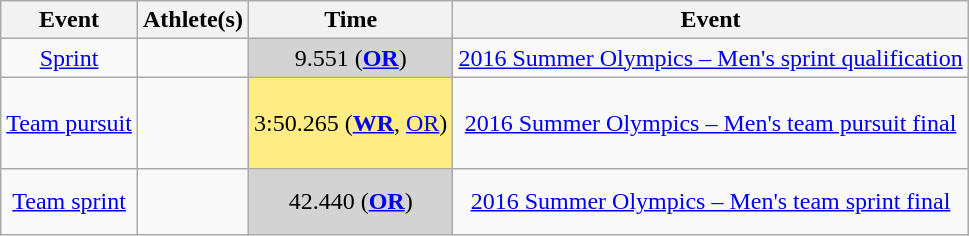<table class="wikitable" style="text-align:center;">
<tr>
<th>Event</th>
<th>Athlete(s)</th>
<th>Time</th>
<th>Event</th>
</tr>
<tr>
<td><a href='#'>Sprint</a></td>
<td></td>
<td bgcolor=#D3D3D3>9.551 (<strong><a href='#'>OR</a></strong>)</td>
<td><a href='#'>2016 Summer Olympics – Men's sprint qualification</a></td>
</tr>
<tr>
<td><a href='#'>Team pursuit</a></td>
<td><br><br><br></td>
<td bgcolor=#FFED84>3:50.265 (<strong><a href='#'>WR</a></strong>, <a href='#'>OR</a>)</td>
<td><a href='#'>2016 Summer Olympics – Men's team pursuit final</a></td>
</tr>
<tr>
<td><a href='#'>Team sprint</a></td>
<td><br><br></td>
<td bgcolor=#D3D3D3>42.440 (<strong><a href='#'>OR</a></strong>)</td>
<td><a href='#'>2016 Summer Olympics – Men's team sprint final</a></td>
</tr>
</table>
